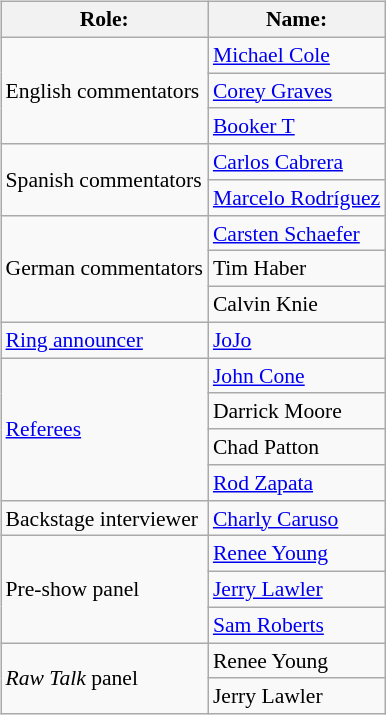<table class=wikitable style="font-size:90%; margin: 0.5em 0 0.5em 1em; float: right; clear: right;">
<tr>
<th>Role:</th>
<th>Name:</th>
</tr>
<tr>
<td rowspan=3>English commentators</td>
<td><a href='#'>Michael Cole</a></td>
</tr>
<tr>
<td><a href='#'>Corey Graves</a></td>
</tr>
<tr>
<td><a href='#'>Booker T</a></td>
</tr>
<tr>
<td rowspan=2>Spanish commentators</td>
<td><a href='#'>Carlos Cabrera</a></td>
</tr>
<tr>
<td><a href='#'>Marcelo Rodríguez</a></td>
</tr>
<tr>
<td rowspan=3>German commentators</td>
<td><a href='#'>Carsten Schaefer</a></td>
</tr>
<tr>
<td>Tim Haber</td>
</tr>
<tr>
<td>Calvin Knie</td>
</tr>
<tr>
<td rowspan=1><a href='#'>Ring announcer</a></td>
<td><a href='#'>JoJo</a></td>
</tr>
<tr>
<td rowspan=4><a href='#'>Referees</a></td>
<td><a href='#'>John Cone</a></td>
</tr>
<tr>
<td>Darrick Moore</td>
</tr>
<tr>
<td>Chad Patton</td>
</tr>
<tr>
<td><a href='#'>Rod Zapata</a></td>
</tr>
<tr>
<td rowspan=1>Backstage interviewer</td>
<td><a href='#'>Charly Caruso</a></td>
</tr>
<tr>
<td rowspan=3>Pre-show panel</td>
<td><a href='#'>Renee Young</a></td>
</tr>
<tr>
<td><a href='#'>Jerry Lawler</a></td>
</tr>
<tr>
<td><a href='#'>Sam Roberts</a></td>
</tr>
<tr>
<td rowspan=2><em>Raw Talk</em> panel</td>
<td>Renee Young</td>
</tr>
<tr>
<td>Jerry Lawler</td>
</tr>
</table>
